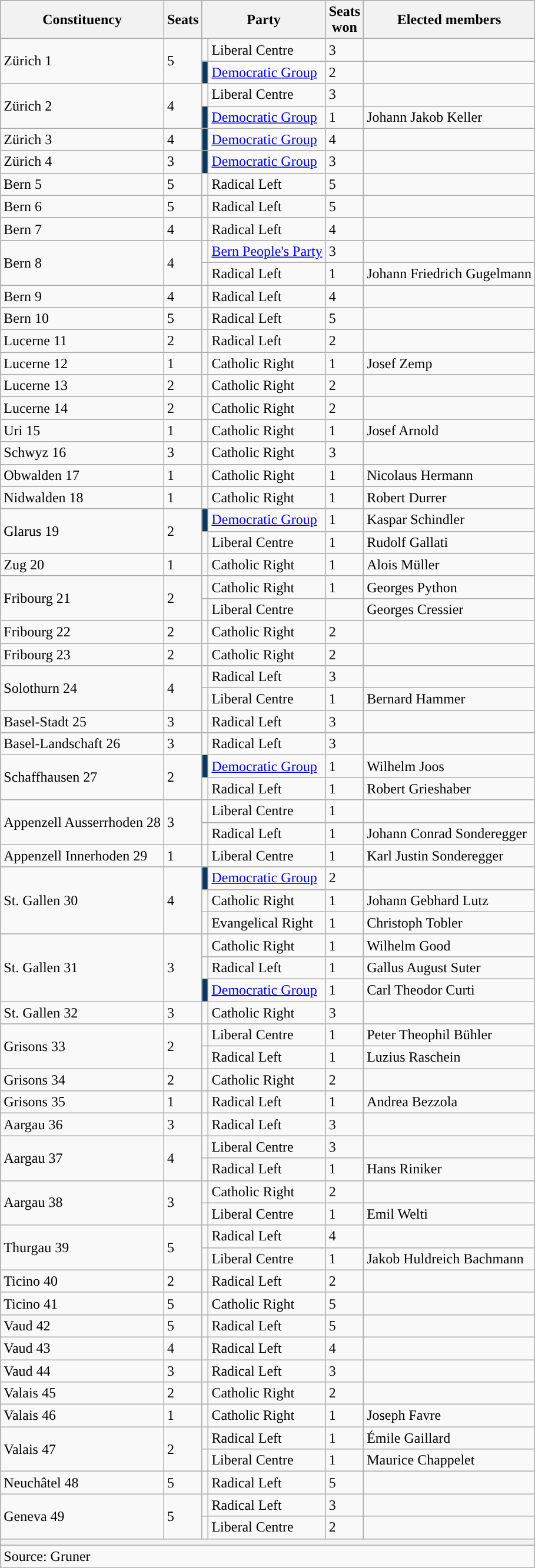<table class="wikitable">
<tr>
<th>Constituency</th>
<th>Seats</th>
<th colspan="2">Party</th>
<th>Seats<br>won</th>
<th>Elected members</th>
</tr>
<tr>
<td rowspan="2">Zürich 1</td>
<td rowspan="2">5</td>
<td style="color:inherit;background:"></td>
<td>Liberal Centre</td>
<td>3</td>
<td></td>
</tr>
<tr>
<td style="color:inherit;background:#0B3861"></td>
<td><a href='#'>Democratic Group</a></td>
<td>2</td>
<td></td>
</tr>
<tr>
<td rowspan="2">Zürich 2</td>
<td rowspan="2">4</td>
<td style="color:inherit;background:"></td>
<td>Liberal Centre</td>
<td>3</td>
<td></td>
</tr>
<tr>
<td style="color:inherit;background:#0B3861"></td>
<td><a href='#'>Democratic Group</a></td>
<td>1</td>
<td>Johann Jakob Keller</td>
</tr>
<tr>
<td>Zürich 3</td>
<td>4</td>
<td style="color:inherit;background:#0B3861"></td>
<td><a href='#'>Democratic Group</a></td>
<td>4</td>
<td></td>
</tr>
<tr>
<td>Zürich 4</td>
<td>3</td>
<td style="color:inherit;background:#0B3861"></td>
<td><a href='#'>Democratic Group</a></td>
<td>3</td>
<td></td>
</tr>
<tr>
<td>Bern 5</td>
<td>5</td>
<td style="color:inherit;background:"></td>
<td>Radical Left</td>
<td>5</td>
<td></td>
</tr>
<tr>
<td>Bern 6</td>
<td>5</td>
<td style="color:inherit;background:"></td>
<td>Radical Left</td>
<td>5</td>
<td></td>
</tr>
<tr>
<td>Bern 7</td>
<td>4</td>
<td style="color:inherit;background:"></td>
<td>Radical Left</td>
<td>4</td>
<td></td>
</tr>
<tr>
<td rowspan="2">Bern 8</td>
<td rowspan="2">4</td>
<td style="color:inherit;background:"></td>
<td><a href='#'>Bern People's Party</a></td>
<td>3</td>
<td></td>
</tr>
<tr>
<td style="color:inherit;background:"></td>
<td>Radical Left</td>
<td>1</td>
<td>Johann Friedrich Gugelmann</td>
</tr>
<tr>
<td>Bern 9</td>
<td>4</td>
<td style="color:inherit;background:"></td>
<td>Radical Left</td>
<td>4</td>
<td></td>
</tr>
<tr>
<td>Bern 10</td>
<td>5</td>
<td style="color:inherit;background:"></td>
<td>Radical Left</td>
<td>5</td>
<td></td>
</tr>
<tr>
<td>Lucerne 11</td>
<td>2</td>
<td style="color:inherit;background:"></td>
<td>Radical Left</td>
<td>2</td>
<td></td>
</tr>
<tr>
<td>Lucerne 12</td>
<td>1</td>
<td style="color:inherit;background:"></td>
<td>Catholic Right</td>
<td>1</td>
<td>Josef Zemp</td>
</tr>
<tr>
<td>Lucerne 13</td>
<td>2</td>
<td style="color:inherit;background:"></td>
<td>Catholic Right</td>
<td>2</td>
<td></td>
</tr>
<tr>
<td>Lucerne 14</td>
<td>2</td>
<td style="color:inherit;background:"></td>
<td>Catholic Right</td>
<td>2</td>
<td></td>
</tr>
<tr>
<td>Uri 15</td>
<td>1</td>
<td style="color:inherit;background:"></td>
<td>Catholic Right</td>
<td>1</td>
<td>Josef Arnold</td>
</tr>
<tr>
<td>Schwyz 16</td>
<td>3</td>
<td style="color:inherit;background:"></td>
<td>Catholic Right</td>
<td>3</td>
<td></td>
</tr>
<tr>
<td>Obwalden 17</td>
<td>1</td>
<td style="color:inherit;background:"></td>
<td>Catholic Right</td>
<td>1</td>
<td>Nicolaus Hermann</td>
</tr>
<tr>
<td>Nidwalden 18</td>
<td>1</td>
<td style="color:inherit;background:"></td>
<td>Catholic Right</td>
<td>1</td>
<td>Robert Durrer</td>
</tr>
<tr>
<td rowspan="2">Glarus 19</td>
<td rowspan="2">2</td>
<td style="color:inherit;background:#0B3861"></td>
<td><a href='#'>Democratic Group</a></td>
<td>1</td>
<td>Kaspar Schindler</td>
</tr>
<tr>
<td style="color:inherit;background:"></td>
<td>Liberal Centre</td>
<td>1</td>
<td>Rudolf Gallati</td>
</tr>
<tr>
<td>Zug 20</td>
<td>1</td>
<td style="color:inherit;background:"></td>
<td>Catholic Right</td>
<td>1</td>
<td>Alois Müller</td>
</tr>
<tr>
<td rowspan="2">Fribourg 21</td>
<td rowspan="2">2</td>
<td style="color:inherit;background:"></td>
<td>Catholic Right</td>
<td>1</td>
<td>Georges Python</td>
</tr>
<tr>
<td style="color:inherit;background:"></td>
<td>Liberal Centre</td>
<td></td>
<td>Georges Cressier</td>
</tr>
<tr>
<td>Fribourg 22</td>
<td>2</td>
<td style="color:inherit;background:"></td>
<td>Catholic Right</td>
<td>2</td>
<td></td>
</tr>
<tr>
<td>Fribourg 23</td>
<td>2</td>
<td style="color:inherit;background:"></td>
<td>Catholic Right</td>
<td>2</td>
<td></td>
</tr>
<tr>
<td rowspan="2">Solothurn 24</td>
<td rowspan="2">4</td>
<td style="color:inherit;background:"></td>
<td>Radical Left</td>
<td>3</td>
<td></td>
</tr>
<tr>
<td style="color:inherit;background:"></td>
<td>Liberal Centre</td>
<td>1</td>
<td>Bernard Hammer</td>
</tr>
<tr>
<td>Basel-Stadt 25</td>
<td>3</td>
<td style="color:inherit;background:"></td>
<td>Radical Left</td>
<td>3</td>
<td></td>
</tr>
<tr>
<td>Basel-Landschaft 26</td>
<td>3</td>
<td style="color:inherit;background:"></td>
<td>Radical Left</td>
<td>3</td>
<td></td>
</tr>
<tr>
<td rowspan="2">Schaffhausen 27</td>
<td rowspan="2">2</td>
<td style="color:inherit;background:#0B3861"></td>
<td><a href='#'>Democratic Group</a></td>
<td>1</td>
<td>Wilhelm Joos</td>
</tr>
<tr>
<td style="color:inherit;background:"></td>
<td>Radical Left</td>
<td>1</td>
<td>Robert Grieshaber</td>
</tr>
<tr>
<td rowspan="2">Appenzell Ausserrhoden 28</td>
<td rowspan="2">3</td>
<td style="color:inherit;background:"></td>
<td>Liberal Centre</td>
<td>1</td>
<td></td>
</tr>
<tr>
<td style="color:inherit;background:"></td>
<td>Radical Left</td>
<td>1</td>
<td>Johann Conrad Sonderegger</td>
</tr>
<tr>
<td>Appenzell Innerhoden 29</td>
<td>1</td>
<td style="color:inherit;background:"></td>
<td>Liberal Centre</td>
<td>1</td>
<td>Karl Justin Sonderegger</td>
</tr>
<tr>
<td rowspan="3">St. Gallen 30</td>
<td rowspan="3">4</td>
<td style="color:inherit;background:#0B3861"></td>
<td><a href='#'>Democratic Group</a></td>
<td>2</td>
<td></td>
</tr>
<tr>
<td style="color:inherit;background:"></td>
<td>Catholic Right</td>
<td>1</td>
<td>Johann Gebhard Lutz</td>
</tr>
<tr>
<td style="color:inherit;background:"></td>
<td>Evangelical Right</td>
<td>1</td>
<td>Christoph Tobler</td>
</tr>
<tr>
<td rowspan="3">St. Gallen 31</td>
<td rowspan="3">3</td>
<td style="color:inherit;background:"></td>
<td>Catholic Right</td>
<td>1</td>
<td>Wilhelm Good</td>
</tr>
<tr>
<td style="color:inherit;background:"></td>
<td>Radical Left</td>
<td>1</td>
<td>Gallus August Suter</td>
</tr>
<tr>
<td style="color:inherit;background:#0B3861"></td>
<td><a href='#'>Democratic Group</a></td>
<td>1</td>
<td>Carl Theodor Curti</td>
</tr>
<tr>
<td>St. Gallen 32</td>
<td>3</td>
<td style="color:inherit;background:"></td>
<td>Catholic Right</td>
<td>3</td>
<td></td>
</tr>
<tr>
<td rowspan="2">Grisons 33</td>
<td rowspan="2">2</td>
<td style="color:inherit;background:"></td>
<td>Liberal Centre</td>
<td>1</td>
<td>Peter Theophil Bühler</td>
</tr>
<tr>
<td style="color:inherit;background:"></td>
<td>Radical Left</td>
<td>1</td>
<td>Luzius Raschein</td>
</tr>
<tr>
<td>Grisons 34</td>
<td>2</td>
<td style="color:inherit;background:"></td>
<td>Catholic Right</td>
<td>2</td>
<td></td>
</tr>
<tr>
<td>Grisons 35</td>
<td>1</td>
<td style="color:inherit;background:"></td>
<td>Radical Left</td>
<td>1</td>
<td>Andrea Bezzola</td>
</tr>
<tr>
<td>Aargau 36</td>
<td>3</td>
<td style="color:inherit;background:"></td>
<td>Radical Left</td>
<td>3</td>
<td></td>
</tr>
<tr>
<td rowspan="2">Aargau 37</td>
<td rowspan="2">4</td>
<td style="color:inherit;background:"></td>
<td>Liberal Centre</td>
<td>3</td>
<td></td>
</tr>
<tr>
<td style="color:inherit;background:"></td>
<td>Radical Left</td>
<td>1</td>
<td>Hans Riniker</td>
</tr>
<tr>
<td rowspan="2">Aargau 38</td>
<td rowspan="2">3</td>
<td style="color:inherit;background:"></td>
<td>Catholic Right</td>
<td>2</td>
<td></td>
</tr>
<tr>
<td style="color:inherit;background:"></td>
<td>Liberal Centre</td>
<td>1</td>
<td>Emil Welti</td>
</tr>
<tr>
<td rowspan="2">Thurgau 39</td>
<td rowspan="2">5</td>
<td style="color:inherit;background:"></td>
<td>Radical Left</td>
<td>4</td>
<td></td>
</tr>
<tr>
<td style="color:inherit;background:"></td>
<td>Liberal Centre</td>
<td>1</td>
<td>Jakob Huldreich Bachmann</td>
</tr>
<tr>
<td>Ticino 40</td>
<td>2</td>
<td style="color:inherit;background:"></td>
<td>Radical Left</td>
<td>2</td>
<td></td>
</tr>
<tr>
<td>Ticino 41</td>
<td>5</td>
<td style="color:inherit;background:"></td>
<td>Catholic Right</td>
<td>5</td>
<td></td>
</tr>
<tr>
<td>Vaud 42</td>
<td>5</td>
<td style="color:inherit;background:"></td>
<td>Radical Left</td>
<td>5</td>
<td></td>
</tr>
<tr>
<td>Vaud 43</td>
<td>4</td>
<td style="color:inherit;background:"></td>
<td>Radical Left</td>
<td>4</td>
<td></td>
</tr>
<tr>
<td>Vaud 44</td>
<td>3</td>
<td style="color:inherit;background:"></td>
<td>Radical Left</td>
<td>3</td>
<td></td>
</tr>
<tr>
<td>Valais 45</td>
<td>2</td>
<td style="color:inherit;background:"></td>
<td>Catholic Right</td>
<td>2</td>
<td></td>
</tr>
<tr>
<td>Valais 46</td>
<td>1</td>
<td style="color:inherit;background:"></td>
<td>Catholic Right</td>
<td>1</td>
<td>Joseph Favre</td>
</tr>
<tr>
<td rowspan="2">Valais 47</td>
<td rowspan="2">2</td>
<td style="color:inherit;background:"></td>
<td>Radical Left</td>
<td>1</td>
<td>Émile Gaillard</td>
</tr>
<tr>
<td style="color:inherit;background:"></td>
<td>Liberal Centre</td>
<td>1</td>
<td>Maurice Chappelet</td>
</tr>
<tr>
<td>Neuchâtel 48</td>
<td>5</td>
<td style="color:inherit;background:"></td>
<td>Radical Left</td>
<td>5</td>
<td></td>
</tr>
<tr>
<td rowspan="2">Geneva 49</td>
<td rowspan="2">5</td>
<td style="color:inherit;background:"></td>
<td>Radical Left</td>
<td>3</td>
<td></td>
</tr>
<tr>
<td style="color:inherit;background:"></td>
<td>Liberal Centre</td>
<td>2</td>
<td></td>
</tr>
<tr>
<th colspan="6"></th>
</tr>
<tr>
<td colspan="6">Source: Gruner</td>
</tr>
</table>
